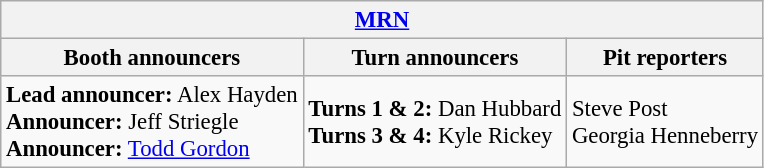<table class="wikitable" style="font-size: 95%">
<tr>
<th colspan="3"><a href='#'>MRN</a></th>
</tr>
<tr>
<th>Booth announcers</th>
<th>Turn announcers</th>
<th>Pit reporters</th>
</tr>
<tr>
<td><strong>Lead announcer:</strong> Alex Hayden<br><strong>Announcer:</strong> Jeff Striegle<br><strong>Announcer:</strong> <a href='#'>Todd Gordon</a></td>
<td><strong>Turns 1 & 2:</strong> Dan Hubbard<br><strong>Turns 3 & 4:</strong> Kyle Rickey</td>
<td>Steve Post<br>Georgia Henneberry</td>
</tr>
</table>
